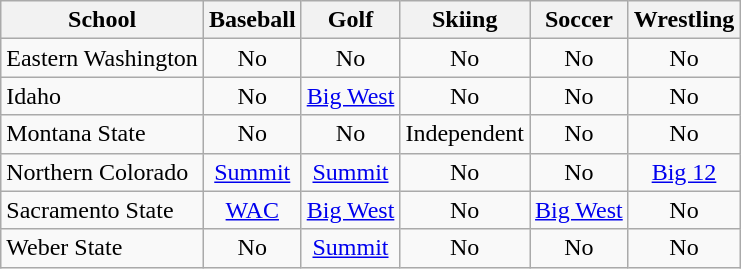<table class="wikitable" style="text-align:center">
<tr>
<th>School</th>
<th>Baseball</th>
<th>Golf</th>
<th>Skiing</th>
<th>Soccer</th>
<th>Wrestling</th>
</tr>
<tr>
<td align=left>Eastern Washington</td>
<td>No</td>
<td>No</td>
<td>No</td>
<td>No</td>
<td>No</td>
</tr>
<tr>
<td align=left>Idaho</td>
<td>No</td>
<td><a href='#'>Big West</a></td>
<td>No</td>
<td>No</td>
<td>No</td>
</tr>
<tr>
<td align=left>Montana State</td>
<td>No</td>
<td>No</td>
<td>Independent</td>
<td>No</td>
<td>No</td>
</tr>
<tr>
<td align=left>Northern Colorado</td>
<td><a href='#'>Summit</a></td>
<td><a href='#'>Summit</a></td>
<td>No</td>
<td>No</td>
<td><a href='#'>Big 12</a></td>
</tr>
<tr>
<td align=left>Sacramento State</td>
<td><a href='#'>WAC</a></td>
<td><a href='#'>Big West</a></td>
<td>No</td>
<td><a href='#'>Big West</a></td>
<td>No</td>
</tr>
<tr>
<td align=left>Weber State</td>
<td>No</td>
<td><a href='#'>Summit</a></td>
<td>No</td>
<td>No</td>
<td>No</td>
</tr>
</table>
